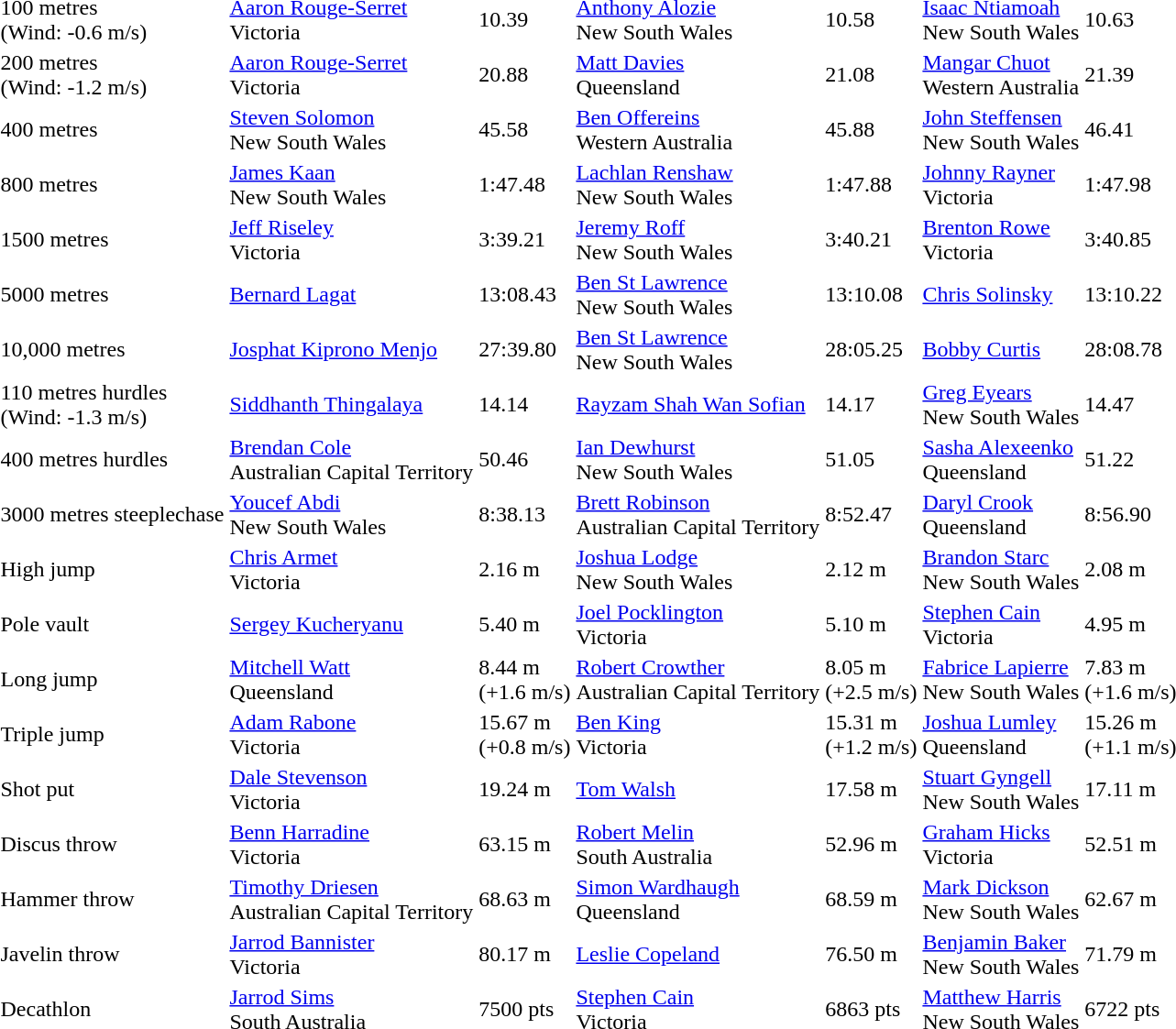<table>
<tr>
<td>100 metres<br>(Wind: -0.6 m/s)</td>
<td><a href='#'>Aaron Rouge-Serret</a><br>Victoria</td>
<td>10.39</td>
<td><a href='#'>Anthony Alozie</a><br>New South Wales</td>
<td>10.58</td>
<td><a href='#'>Isaac Ntiamoah</a><br>New South Wales</td>
<td>10.63</td>
</tr>
<tr>
<td>200 metres<br>(Wind: -1.2 m/s)</td>
<td><a href='#'>Aaron Rouge-Serret</a><br>Victoria</td>
<td>20.88</td>
<td><a href='#'>Matt Davies</a><br>Queensland</td>
<td>21.08</td>
<td><a href='#'>Mangar Chuot</a><br>Western Australia</td>
<td>21.39</td>
</tr>
<tr>
<td>400 metres</td>
<td><a href='#'>Steven Solomon</a><br>New South Wales</td>
<td>45.58</td>
<td><a href='#'>Ben Offereins</a><br>Western Australia</td>
<td>45.88</td>
<td><a href='#'>John Steffensen</a><br>New South Wales</td>
<td>46.41</td>
</tr>
<tr>
<td>800 metres</td>
<td><a href='#'>James Kaan</a><br>New South Wales</td>
<td>1:47.48</td>
<td><a href='#'>Lachlan Renshaw</a><br>New South Wales</td>
<td>1:47.88</td>
<td><a href='#'>Johnny Rayner</a><br>Victoria</td>
<td>1:47.98</td>
</tr>
<tr>
<td>1500 metres</td>
<td><a href='#'>Jeff Riseley</a><br>Victoria</td>
<td>3:39.21</td>
<td><a href='#'>Jeremy Roff</a><br>New South Wales</td>
<td>3:40.21</td>
<td><a href='#'>Brenton Rowe</a><br>Victoria</td>
<td>3:40.85</td>
</tr>
<tr>
<td>5000 metres</td>
<td><a href='#'>Bernard Lagat</a><br></td>
<td>13:08.43</td>
<td><a href='#'>Ben St Lawrence</a><br>New South Wales</td>
<td>13:10.08</td>
<td><a href='#'>Chris Solinsky</a><br></td>
<td>13:10.22</td>
</tr>
<tr>
<td>10,000 metres</td>
<td><a href='#'>Josphat Kiprono Menjo</a><br></td>
<td>27:39.80</td>
<td><a href='#'>Ben St Lawrence</a><br>New South Wales</td>
<td>28:05.25</td>
<td><a href='#'>Bobby Curtis</a><br></td>
<td>28:08.78</td>
</tr>
<tr>
<td>110 metres hurdles<br>(Wind: -1.3 m/s)</td>
<td><a href='#'>Siddhanth Thingalaya</a><br></td>
<td>14.14</td>
<td><a href='#'>Rayzam Shah Wan Sofian</a><br></td>
<td>14.17</td>
<td><a href='#'>Greg Eyears</a><br>New South Wales</td>
<td>14.47</td>
</tr>
<tr>
<td>400 metres hurdles</td>
<td><a href='#'>Brendan Cole</a><br>Australian Capital Territory</td>
<td>50.46</td>
<td><a href='#'>Ian Dewhurst</a><br>New South Wales</td>
<td>51.05</td>
<td><a href='#'>Sasha Alexeenko</a><br>Queensland</td>
<td>51.22</td>
</tr>
<tr>
<td>3000 metres steeplechase</td>
<td><a href='#'>Youcef Abdi</a><br>New South Wales</td>
<td>8:38.13</td>
<td><a href='#'>Brett Robinson</a><br>Australian Capital Territory</td>
<td>8:52.47</td>
<td><a href='#'>Daryl Crook</a><br>Queensland</td>
<td>8:56.90</td>
</tr>
<tr>
<td>High jump</td>
<td><a href='#'>Chris Armet</a><br>Victoria</td>
<td>2.16 m</td>
<td><a href='#'>Joshua Lodge</a><br>New South Wales</td>
<td>2.12 m</td>
<td><a href='#'>Brandon Starc</a><br>New South Wales</td>
<td>2.08 m</td>
</tr>
<tr>
<td>Pole vault</td>
<td><a href='#'>Sergey Kucheryanu</a><br></td>
<td>5.40 m</td>
<td><a href='#'>Joel Pocklington</a><br>Victoria</td>
<td>5.10 m</td>
<td><a href='#'>Stephen Cain</a><br>Victoria</td>
<td>4.95 m</td>
</tr>
<tr>
<td>Long jump</td>
<td><a href='#'>Mitchell Watt</a><br>Queensland</td>
<td>8.44 m <br>(+1.6 m/s)</td>
<td><a href='#'>Robert Crowther</a><br>Australian Capital Territory</td>
<td>8.05 m <br>(+2.5 m/s)</td>
<td><a href='#'>Fabrice Lapierre</a><br>New South Wales</td>
<td>7.83 m <br>(+1.6 m/s)</td>
</tr>
<tr>
<td>Triple jump</td>
<td><a href='#'>Adam Rabone</a><br>Victoria</td>
<td>15.67 m <br>(+0.8 m/s)</td>
<td><a href='#'>Ben King</a><br>Victoria</td>
<td>15.31 m <br>(+1.2 m/s)</td>
<td><a href='#'>Joshua Lumley</a><br>Queensland</td>
<td>15.26 m <br>(+1.1 m/s)</td>
</tr>
<tr>
<td>Shot put</td>
<td><a href='#'>Dale Stevenson</a><br>Victoria</td>
<td>19.24 m</td>
<td><a href='#'>Tom Walsh</a><br></td>
<td>17.58 m</td>
<td><a href='#'>Stuart Gyngell</a><br>New South Wales</td>
<td>17.11 m</td>
</tr>
<tr>
<td>Discus throw</td>
<td><a href='#'>Benn Harradine</a><br>Victoria</td>
<td>63.15 m</td>
<td><a href='#'>Robert Melin</a><br>South Australia</td>
<td>52.96 m</td>
<td><a href='#'>Graham Hicks</a><br>Victoria</td>
<td>52.51 m</td>
</tr>
<tr>
<td>Hammer throw</td>
<td><a href='#'>Timothy Driesen</a><br>Australian Capital Territory</td>
<td>68.63 m</td>
<td><a href='#'>Simon Wardhaugh</a><br>Queensland</td>
<td>68.59 m</td>
<td><a href='#'>Mark Dickson</a><br>New South Wales</td>
<td>62.67 m</td>
</tr>
<tr>
<td>Javelin throw</td>
<td><a href='#'>Jarrod Bannister</a><br>Victoria</td>
<td>80.17 m</td>
<td><a href='#'>Leslie Copeland</a><br></td>
<td>76.50 m</td>
<td><a href='#'>Benjamin Baker</a><br>New South Wales</td>
<td>71.79 m</td>
</tr>
<tr>
<td>Decathlon</td>
<td><a href='#'>Jarrod Sims</a><br>South Australia</td>
<td>7500 pts</td>
<td><a href='#'>Stephen Cain</a><br>Victoria</td>
<td>6863 pts</td>
<td><a href='#'>Matthew Harris</a><br>New South Wales</td>
<td>6722 pts</td>
</tr>
<tr>
</tr>
</table>
